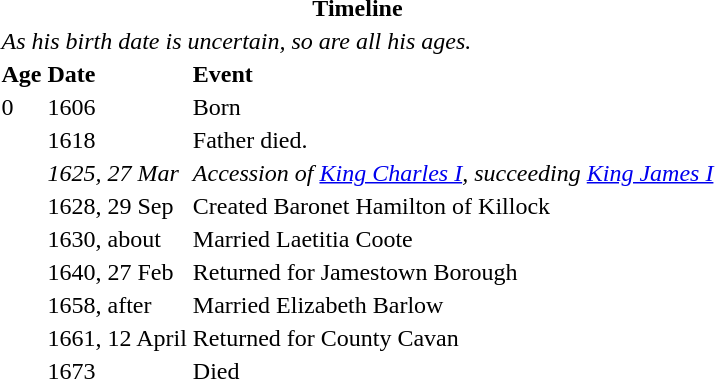<table>
<tr>
<th colspan=3>Timeline</th>
</tr>
<tr>
<td colspan=3><em>As his birth date is uncertain, so are all his ages.</em></td>
</tr>
<tr>
<th align=left>Age</th>
<th align=left>Date</th>
<th align=left>Event</th>
</tr>
<tr>
<td>0</td>
<td>1606</td>
<td>Born</td>
</tr>
<tr>
<td></td>
<td>1618</td>
<td>Father died.</td>
</tr>
<tr>
<td></td>
<td><em>1625, 27 Mar</em></td>
<td><em>Accession of <a href='#'>King Charles I</a>, succeeding <a href='#'>King James I</a></em></td>
</tr>
<tr>
<td></td>
<td>1628, 29 Sep</td>
<td>Created Baronet Hamilton of Killock</td>
</tr>
<tr>
<td></td>
<td>1630, about</td>
<td>Married Laetitia Coote</td>
</tr>
<tr>
<td></td>
<td>1640, 27 Feb</td>
<td>Returned for Jamestown Borough</td>
</tr>
<tr>
<td></td>
<td>1658, after</td>
<td>Married Elizabeth Barlow</td>
</tr>
<tr>
<td></td>
<td>1661, 12 April</td>
<td>Returned for County Cavan</td>
</tr>
<tr>
<td></td>
<td>1673</td>
<td>Died</td>
</tr>
</table>
